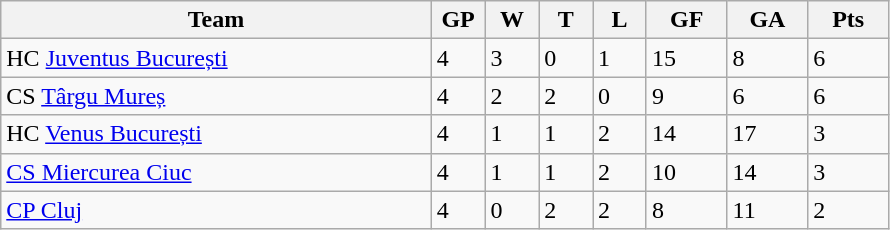<table class="wikitable">
<tr>
<th width="40%">Team</th>
<th width="5%">GP</th>
<th width="5%">W</th>
<th width="5%">T</th>
<th width="5%">L</th>
<th width="7.5%">GF</th>
<th width="7.5%">GA</th>
<th width="7.5%">Pts</th>
</tr>
<tr>
<td>HC <a href='#'>Juventus București</a></td>
<td>4</td>
<td>3</td>
<td>0</td>
<td>1</td>
<td>15</td>
<td>8</td>
<td>6</td>
</tr>
<tr>
<td>CS <a href='#'>Târgu Mureș</a></td>
<td>4</td>
<td>2</td>
<td>2</td>
<td>0</td>
<td>9</td>
<td>6</td>
<td>6</td>
</tr>
<tr>
<td>HC <a href='#'>Venus București</a></td>
<td>4</td>
<td>1</td>
<td>1</td>
<td>2</td>
<td>14</td>
<td>17</td>
<td>3</td>
</tr>
<tr>
<td><a href='#'>CS Miercurea Ciuc</a></td>
<td>4</td>
<td>1</td>
<td>1</td>
<td>2</td>
<td>10</td>
<td>14</td>
<td>3</td>
</tr>
<tr>
<td><a href='#'>CP Cluj</a></td>
<td>4</td>
<td>0</td>
<td>2</td>
<td>2</td>
<td>8</td>
<td>11</td>
<td>2</td>
</tr>
</table>
